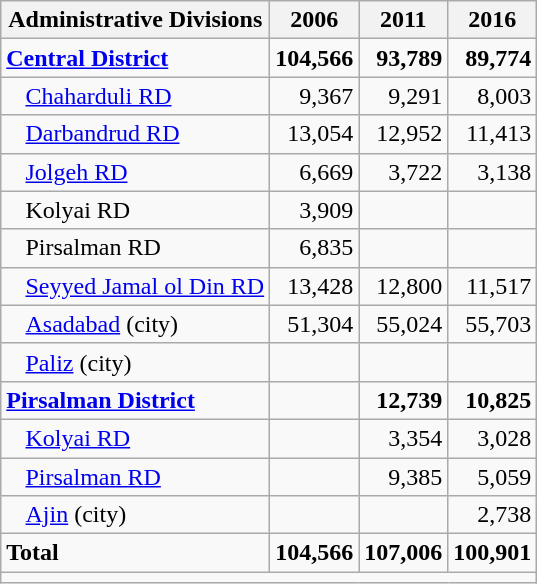<table class="wikitable">
<tr>
<th>Administrative Divisions</th>
<th>2006</th>
<th>2011</th>
<th>2016</th>
</tr>
<tr>
<td><strong><a href='#'>Central District</a></strong></td>
<td style="text-align: right;"><strong>104,566</strong></td>
<td style="text-align: right;"><strong>93,789</strong></td>
<td style="text-align: right;"><strong>89,774</strong></td>
</tr>
<tr>
<td style="padding-left: 1em;"><a href='#'>Chaharduli RD</a></td>
<td style="text-align: right;">9,367</td>
<td style="text-align: right;">9,291</td>
<td style="text-align: right;">8,003</td>
</tr>
<tr>
<td style="padding-left: 1em;"><a href='#'>Darbandrud RD</a></td>
<td style="text-align: right;">13,054</td>
<td style="text-align: right;">12,952</td>
<td style="text-align: right;">11,413</td>
</tr>
<tr>
<td style="padding-left: 1em;"><a href='#'>Jolgeh RD</a></td>
<td style="text-align: right;">6,669</td>
<td style="text-align: right;">3,722</td>
<td style="text-align: right;">3,138</td>
</tr>
<tr>
<td style="padding-left: 1em;">Kolyai RD</td>
<td style="text-align: right;">3,909</td>
<td style="text-align: right;"></td>
<td style="text-align: right;"></td>
</tr>
<tr>
<td style="padding-left: 1em;">Pirsalman RD</td>
<td style="text-align: right;">6,835</td>
<td style="text-align: right;"></td>
<td style="text-align: right;"></td>
</tr>
<tr>
<td style="padding-left: 1em;"><a href='#'>Seyyed Jamal ol Din RD</a></td>
<td style="text-align: right;">13,428</td>
<td style="text-align: right;">12,800</td>
<td style="text-align: right;">11,517</td>
</tr>
<tr>
<td style="padding-left: 1em;"><a href='#'>Asadabad</a> (city)</td>
<td style="text-align: right;">51,304</td>
<td style="text-align: right;">55,024</td>
<td style="text-align: right;">55,703</td>
</tr>
<tr>
<td style="padding-left: 1em;"><a href='#'>Paliz</a> (city)</td>
<td style="text-align: right;"></td>
<td style="text-align: right;"></td>
<td style="text-align: right;"></td>
</tr>
<tr>
<td><strong><a href='#'>Pirsalman District</a></strong></td>
<td style="text-align: right;"></td>
<td style="text-align: right;"><strong>12,739</strong></td>
<td style="text-align: right;"><strong>10,825</strong></td>
</tr>
<tr>
<td style="padding-left: 1em;"><a href='#'>Kolyai RD</a></td>
<td style="text-align: right;"></td>
<td style="text-align: right;">3,354</td>
<td style="text-align: right;">3,028</td>
</tr>
<tr>
<td style="padding-left: 1em;"><a href='#'>Pirsalman RD</a></td>
<td style="text-align: right;"></td>
<td style="text-align: right;">9,385</td>
<td style="text-align: right;">5,059</td>
</tr>
<tr>
<td style="padding-left: 1em;"><a href='#'>Ajin</a> (city)</td>
<td style="text-align: right;"></td>
<td style="text-align: right;"></td>
<td style="text-align: right;">2,738</td>
</tr>
<tr>
<td><strong>Total</strong></td>
<td style="text-align: right;"><strong>104,566</strong></td>
<td style="text-align: right;"><strong>107,006</strong></td>
<td style="text-align: right;"><strong>100,901</strong></td>
</tr>
<tr>
<td colspan=4></td>
</tr>
</table>
